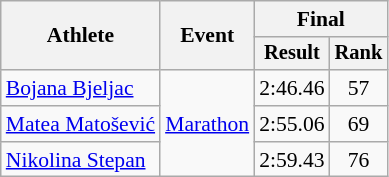<table class=wikitable style=font-size:90%>
<tr>
<th rowspan=2>Athlete</th>
<th rowspan=2>Event</th>
<th colspan=2>Final</th>
</tr>
<tr style=font-size:95%>
<th>Result</th>
<th>Rank</th>
</tr>
<tr align=center>
<td align=left><a href='#'>Bojana Bjeljac</a></td>
<td align=left rowspan=3><a href='#'>Marathon</a></td>
<td>2:46.46</td>
<td>57</td>
</tr>
<tr align=center>
<td align=left><a href='#'>Matea Matošević</a></td>
<td>2:55.06</td>
<td>69</td>
</tr>
<tr align=center>
<td align=left><a href='#'>Nikolina Stepan</a></td>
<td>2:59.43</td>
<td>76</td>
</tr>
</table>
